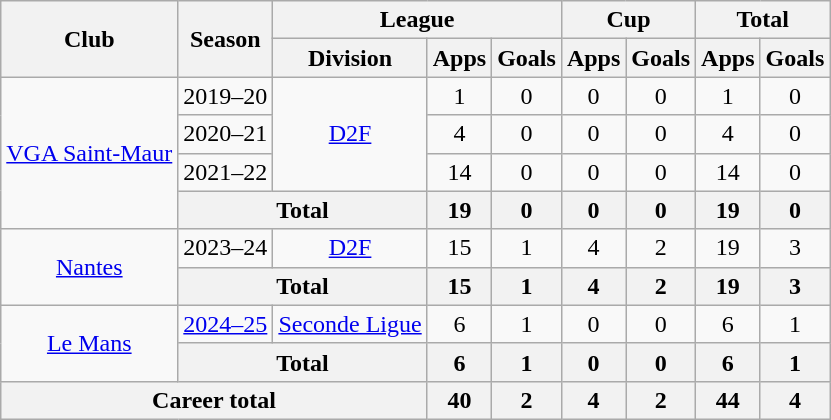<table class="wikitable" style="text-align:center">
<tr>
<th rowspan="2">Club</th>
<th rowspan="2">Season</th>
<th colspan="3">League</th>
<th colspan="2">Cup</th>
<th colspan="2">Total</th>
</tr>
<tr>
<th>Division</th>
<th>Apps</th>
<th>Goals</th>
<th>Apps</th>
<th>Goals</th>
<th>Apps</th>
<th>Goals</th>
</tr>
<tr>
<td rowspan="4"><a href='#'>VGA Saint-Maur</a></td>
<td>2019–20</td>
<td rowspan=3><a href='#'>D2F</a></td>
<td>1</td>
<td>0</td>
<td>0</td>
<td>0</td>
<td>1</td>
<td>0</td>
</tr>
<tr>
<td>2020–21</td>
<td>4</td>
<td>0</td>
<td>0</td>
<td>0</td>
<td>4</td>
<td>0</td>
</tr>
<tr>
<td>2021–22</td>
<td>14</td>
<td>0</td>
<td>0</td>
<td>0</td>
<td>14</td>
<td>0</td>
</tr>
<tr>
<th colspan="2">Total</th>
<th>19</th>
<th>0</th>
<th>0</th>
<th>0</th>
<th>19</th>
<th>0</th>
</tr>
<tr>
<td rowspan="2"><a href='#'>Nantes</a></td>
<td>2023–24</td>
<td><a href='#'>D2F</a></td>
<td>15</td>
<td>1</td>
<td>4</td>
<td>2</td>
<td>19</td>
<td>3</td>
</tr>
<tr>
<th colspan="2">Total</th>
<th>15</th>
<th>1</th>
<th>4</th>
<th>2</th>
<th>19</th>
<th>3</th>
</tr>
<tr>
<td rowspan="2"><a href='#'>Le Mans</a></td>
<td><a href='#'>2024–25</a></td>
<td><a href='#'>Seconde Ligue</a></td>
<td>6</td>
<td>1</td>
<td>0</td>
<td>0</td>
<td>6</td>
<td>1</td>
</tr>
<tr>
<th colspan="2">Total</th>
<th>6</th>
<th>1</th>
<th>0</th>
<th>0</th>
<th>6</th>
<th>1</th>
</tr>
<tr>
<th colspan="3">Career total</th>
<th>40</th>
<th>2</th>
<th>4</th>
<th>2</th>
<th>44</th>
<th>4</th>
</tr>
</table>
